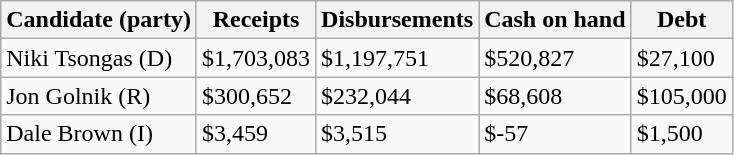<table class="wikitable sortable">
<tr>
<th>Candidate (party)</th>
<th>Receipts</th>
<th>Disbursements</th>
<th>Cash on hand</th>
<th>Debt</th>
</tr>
<tr>
<td>Niki Tsongas (D)</td>
<td>$1,703,083</td>
<td>$1,197,751</td>
<td>$520,827</td>
<td>$27,100</td>
</tr>
<tr>
<td>Jon Golnik (R)</td>
<td>$300,652</td>
<td>$232,044</td>
<td>$68,608</td>
<td>$105,000</td>
</tr>
<tr>
<td>Dale Brown (I)</td>
<td>$3,459</td>
<td>$3,515</td>
<td>$-57</td>
<td>$1,500</td>
</tr>
</table>
